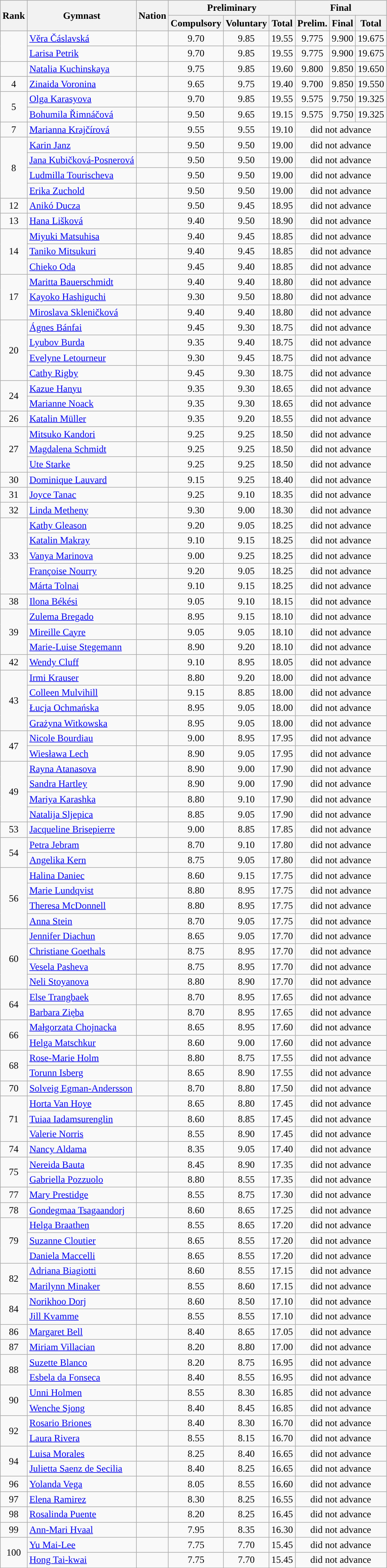<table class="wikitable sortable" style="text-align:center">
<tr>
<th rowspan=2>Rank</th>
<th rowspan=2>Gymnast</th>
<th rowspan=2>Nation</th>
<th colspan=3>Preliminary</th>
<th colspan=3>Final</th>
</tr>
<tr>
<th>Compulsory</th>
<th>Voluntary</th>
<th>Total</th>
<th> Prelim.</th>
<th>Final</th>
<th>Total</th>
</tr>
<tr>
<td rowspan=2></td>
<td align=left data-sort-value="Čáslavská, Věra"><a href='#'>Věra Čáslavská</a></td>
<td align=left></td>
<td>9.70</td>
<td>9.85</td>
<td>19.55</td>
<td>9.775</td>
<td>9.900</td>
<td>19.675</td>
</tr>
<tr>
<td align=left data-sort-value="Petrik, Larisa"><a href='#'>Larisa Petrik</a></td>
<td align=left></td>
<td>9.70</td>
<td>9.85</td>
<td>19.55</td>
<td>9.775</td>
<td>9.900</td>
<td>19.675</td>
</tr>
<tr>
<td></td>
<td align=left data-sort-value="Kuchinskaya, Natalia"><a href='#'>Natalia Kuchinskaya</a></td>
<td align=left></td>
<td>9.75</td>
<td>9.85</td>
<td>19.60</td>
<td>9.800</td>
<td>9.850</td>
<td>19.650</td>
</tr>
<tr>
<td>4</td>
<td align=left data-sort-value="Voronina, Zinaida"><a href='#'>Zinaida Voronina</a></td>
<td align=left></td>
<td>9.65</td>
<td>9.75</td>
<td>19.40</td>
<td>9.700</td>
<td>9.850</td>
<td>19.550</td>
</tr>
<tr>
<td rowspan=2>5</td>
<td align=left data-sort-value="Karasyova, Olga"><a href='#'>Olga Karasyova</a></td>
<td align=left></td>
<td>9.70</td>
<td>9.85</td>
<td>19.55</td>
<td>9.575</td>
<td>9.750</td>
<td>19.325</td>
</tr>
<tr>
<td align=left data-sort-value="Řimnáčová, Bohumila"><a href='#'>Bohumila Řimnáčová</a></td>
<td align=left></td>
<td>9.50</td>
<td>9.65</td>
<td>19.15</td>
<td>9.575</td>
<td>9.750</td>
<td>19.325</td>
</tr>
<tr>
<td>7</td>
<td align=left data-sort-value="Krajčírová, Marianna"><a href='#'>Marianna Krajčírová</a></td>
<td align=left></td>
<td>9.55</td>
<td>9.55</td>
<td>19.10</td>
<td colspan=3>did not advance</td>
</tr>
<tr>
<td rowspan=4>8</td>
<td align=left data-sort-value="Janz, Karin"><a href='#'>Karin Janz</a></td>
<td align=left></td>
<td>9.50</td>
<td>9.50</td>
<td>19.00</td>
<td colspan=3>did not advance</td>
</tr>
<tr>
<td align=left data-sort-value="Kubičková-Posnerová, Jana"><a href='#'>Jana Kubičková-Posnerová</a></td>
<td align=left></td>
<td>9.50</td>
<td>9.50</td>
<td>19.00</td>
<td colspan=3>did not advance</td>
</tr>
<tr>
<td align=left data-sort-value="Tourischeva, Ludmilla"><a href='#'>Ludmilla Tourischeva</a></td>
<td align=left></td>
<td>9.50</td>
<td>9.50</td>
<td>19.00</td>
<td colspan=3>did not advance</td>
</tr>
<tr>
<td align=left data-sort-value="Zuchold, Erika"><a href='#'>Erika Zuchold</a></td>
<td align=left></td>
<td>9.50</td>
<td>9.50</td>
<td>19.00</td>
<td colspan=3>did not advance</td>
</tr>
<tr>
<td>12</td>
<td align=left data-sort-value="Ducza, Anikó"><a href='#'>Anikó Ducza</a></td>
<td align=left></td>
<td>9.50</td>
<td>9.45</td>
<td>18.95</td>
<td colspan=3>did not advance</td>
</tr>
<tr>
<td>13</td>
<td align=left data-sort-value="Lišková, Hana"><a href='#'>Hana Lišková</a></td>
<td align=left></td>
<td>9.40</td>
<td>9.50</td>
<td>18.90</td>
<td colspan=3>did not advance</td>
</tr>
<tr>
<td rowspan=3>14</td>
<td align=left data-sort-value="Matsuhisa, Miyuki"><a href='#'>Miyuki Matsuhisa</a></td>
<td align=left></td>
<td>9.40</td>
<td>9.45</td>
<td>18.85</td>
<td colspan=3>did not advance</td>
</tr>
<tr>
<td align=left data-sort-value="Mitsukuri, Taniko"><a href='#'>Taniko Mitsukuri</a></td>
<td align=left></td>
<td>9.40</td>
<td>9.45</td>
<td>18.85</td>
<td colspan=3>did not advance</td>
</tr>
<tr>
<td align=left data-sort-value="Oda, Chieko"><a href='#'>Chieko Oda</a></td>
<td align=left></td>
<td>9.45</td>
<td>9.40</td>
<td>18.85</td>
<td colspan=3>did not advance</td>
</tr>
<tr>
<td rowspan=3>17</td>
<td align=left data-sort-value="Bauerschmidt, Maritta"><a href='#'>Maritta Bauerschmidt</a></td>
<td align=left></td>
<td>9.40</td>
<td>9.40</td>
<td>18.80</td>
<td colspan=3>did not advance</td>
</tr>
<tr>
<td align=left data-sort-value="Hashiguchi, Kayoko"><a href='#'>Kayoko Hashiguchi</a></td>
<td align=left></td>
<td>9.30</td>
<td>9.50</td>
<td>18.80</td>
<td colspan=3>did not advance</td>
</tr>
<tr>
<td align=left data-sort-value="Skleničková, Miroslava"><a href='#'>Miroslava Skleničková</a></td>
<td align=left></td>
<td>9.40</td>
<td>9.40</td>
<td>18.80</td>
<td colspan=3>did not advance</td>
</tr>
<tr>
<td rowspan=4>20</td>
<td align=left data-sort-value="Bánfai, Ágnes"><a href='#'>Ágnes Bánfai</a></td>
<td align=left></td>
<td>9.45</td>
<td>9.30</td>
<td>18.75</td>
<td colspan=3>did not advance</td>
</tr>
<tr>
<td align=left data-sort-value="Burda, Lyubov"><a href='#'>Lyubov Burda</a></td>
<td align=left></td>
<td>9.35</td>
<td>9.40</td>
<td>18.75</td>
<td colspan=3>did not advance</td>
</tr>
<tr>
<td align=left data-sort-value="Letourneur, Evelyne"><a href='#'>Evelyne Letourneur</a></td>
<td align=left></td>
<td>9.30</td>
<td>9.45</td>
<td>18.75</td>
<td colspan=3>did not advance</td>
</tr>
<tr>
<td align=left data-sort-value="Rigby, Cathy"><a href='#'>Cathy Rigby</a></td>
<td align=left></td>
<td>9.45</td>
<td>9.30</td>
<td>18.75</td>
<td colspan=3>did not advance</td>
</tr>
<tr>
<td rowspan=2>24</td>
<td align=left data-sort-value="Hanyu, Kazue"><a href='#'>Kazue Hanyu</a></td>
<td align=left></td>
<td>9.35</td>
<td>9.30</td>
<td>18.65</td>
<td colspan=3>did not advance</td>
</tr>
<tr>
<td align=left data-sort-value="Noack, Marianne"><a href='#'>Marianne Noack</a></td>
<td align=left></td>
<td>9.35</td>
<td>9.30</td>
<td>18.65</td>
<td colspan=3>did not advance</td>
</tr>
<tr>
<td>26</td>
<td align=left data-sort-value="Müller, Katalin"><a href='#'>Katalin Müller</a></td>
<td align=left></td>
<td>9.35</td>
<td>9.20</td>
<td>18.55</td>
<td colspan=3>did not advance</td>
</tr>
<tr>
<td rowspan=3>27</td>
<td align=left data-sort-value="Kandori, Mitsuko"><a href='#'>Mitsuko Kandori</a></td>
<td align=left></td>
<td>9.25</td>
<td>9.25</td>
<td>18.50</td>
<td colspan=3>did not advance</td>
</tr>
<tr>
<td align=left data-sort-value="Schmidt, Magdalena"><a href='#'>Magdalena Schmidt</a></td>
<td align=left></td>
<td>9.25</td>
<td>9.25</td>
<td>18.50</td>
<td colspan=3>did not advance</td>
</tr>
<tr>
<td align=left data-sort-value="Starke, Ute"><a href='#'>Ute Starke</a></td>
<td align=left></td>
<td>9.25</td>
<td>9.25</td>
<td>18.50</td>
<td colspan=3>did not advance</td>
</tr>
<tr>
<td>30</td>
<td align=left data-sort-value="Lauvard, Dominique"><a href='#'>Dominique Lauvard</a></td>
<td align=left></td>
<td>9.15</td>
<td>9.25</td>
<td>18.40</td>
<td colspan=3>did not advance</td>
</tr>
<tr>
<td>31</td>
<td align=left data-sort-value="Tanac, Joyce"><a href='#'>Joyce Tanac</a></td>
<td align=left></td>
<td>9.25</td>
<td>9.10</td>
<td>18.35</td>
<td colspan=3>did not advance</td>
</tr>
<tr>
<td>32</td>
<td align=left data-sort-value="Metheny, Linda"><a href='#'>Linda Metheny</a></td>
<td align=left></td>
<td>9.30</td>
<td>9.00</td>
<td>18.30</td>
<td colspan=3>did not advance</td>
</tr>
<tr>
<td rowspan=5>33</td>
<td align=left data-sort-value="Gleason, Kathy"><a href='#'>Kathy Gleason</a></td>
<td align=left></td>
<td>9.20</td>
<td>9.05</td>
<td>18.25</td>
<td colspan=3>did not advance</td>
</tr>
<tr>
<td align=left data-sort-value="Makray, Katalin"><a href='#'>Katalin Makray</a></td>
<td align=left></td>
<td>9.10</td>
<td>9.15</td>
<td>18.25</td>
<td colspan=3>did not advance</td>
</tr>
<tr>
<td align=left data-sort-value="Marinova, Vanya"><a href='#'>Vanya Marinova</a></td>
<td align=left></td>
<td>9.00</td>
<td>9.25</td>
<td>18.25</td>
<td colspan=3>did not advance</td>
</tr>
<tr>
<td align=left data-sort-value="Nourry, Françoise"><a href='#'>Françoise Nourry</a></td>
<td align=left></td>
<td>9.20</td>
<td>9.05</td>
<td>18.25</td>
<td colspan=3>did not advance</td>
</tr>
<tr>
<td align=left data-sort-value="Tolnai, Márta"><a href='#'>Márta Tolnai</a></td>
<td align=left></td>
<td>9.10</td>
<td>9.15</td>
<td>18.25</td>
<td colspan=3>did not advance</td>
</tr>
<tr>
<td>38</td>
<td align=left data-sort-value="Békési, Ilona"><a href='#'>Ilona Békési</a></td>
<td align=left></td>
<td>9.05</td>
<td>9.10</td>
<td>18.15</td>
<td colspan=3>did not advance</td>
</tr>
<tr>
<td rowspan=3>39</td>
<td align=left data-sort-value="Bregado, Zulema"><a href='#'>Zulema Bregado</a></td>
<td align=left></td>
<td>8.95</td>
<td>9.15</td>
<td>18.10</td>
<td colspan=3>did not advance</td>
</tr>
<tr>
<td align=left data-sort-value="Cayre, Mireille"><a href='#'>Mireille Cayre</a></td>
<td align=left></td>
<td>9.05</td>
<td>9.05</td>
<td>18.10</td>
<td colspan=3>did not advance</td>
</tr>
<tr>
<td align=left data-sort-value="Stegemann, Marie-Luise"><a href='#'>Marie-Luise Stegemann</a></td>
<td align=left></td>
<td>8.90</td>
<td>9.20</td>
<td>18.10</td>
<td colspan=3>did not advance</td>
</tr>
<tr>
<td>42</td>
<td align=left data-sort-value="Cluff, Wendy"><a href='#'>Wendy Cluff</a></td>
<td align=left></td>
<td>9.10</td>
<td>8.95</td>
<td>18.05</td>
<td colspan=3>did not advance</td>
</tr>
<tr>
<td rowspan=4>43</td>
<td align=left data-sort-value="Krauser, Irmi"><a href='#'>Irmi Krauser</a></td>
<td align=left></td>
<td>8.80</td>
<td>9.20</td>
<td>18.00</td>
<td colspan=3>did not advance</td>
</tr>
<tr>
<td align=left data-sort-value="Mulvihill, Colleen"><a href='#'>Colleen Mulvihill</a></td>
<td align=left></td>
<td>9.15</td>
<td>8.85</td>
<td>18.00</td>
<td colspan=3>did not advance</td>
</tr>
<tr>
<td align=left data-sort-value="Ochmańska, Łucja"><a href='#'>Łucja Ochmańska</a></td>
<td align=left></td>
<td>8.95</td>
<td>9.05</td>
<td>18.00</td>
<td colspan=3>did not advance</td>
</tr>
<tr>
<td align=left data-sort-value="Witkowska, Grażyna"><a href='#'>Grażyna Witkowska</a></td>
<td align=left></td>
<td>8.95</td>
<td>9.05</td>
<td>18.00</td>
<td colspan=3>did not advance</td>
</tr>
<tr>
<td rowspan=2>47</td>
<td align=left data-sort-value="Bourdiau, Nicole"><a href='#'>Nicole Bourdiau</a></td>
<td align=left></td>
<td>9.00</td>
<td>8.95</td>
<td>17.95</td>
<td colspan=3>did not advance</td>
</tr>
<tr>
<td align=left data-sort-value="Lech, Wiesława"><a href='#'>Wiesława Lech</a></td>
<td align=left></td>
<td>8.90</td>
<td>9.05</td>
<td>17.95</td>
<td colspan=3>did not advance</td>
</tr>
<tr>
<td rowspan=4>49</td>
<td align=left data-sort-value="Atanasova, Rayna"><a href='#'>Rayna Atanasova</a></td>
<td align=left></td>
<td>8.90</td>
<td>9.00</td>
<td>17.90</td>
<td colspan=3>did not advance</td>
</tr>
<tr>
<td align=left data-sort-value="Hartley, Sandra"><a href='#'>Sandra Hartley</a></td>
<td align=left></td>
<td>8.90</td>
<td>9.00</td>
<td>17.90</td>
<td colspan=3>did not advance</td>
</tr>
<tr>
<td align=left data-sort-value="Karashka, Mariya"><a href='#'>Mariya Karashka</a></td>
<td align=left></td>
<td>8.80</td>
<td>9.10</td>
<td>17.90</td>
<td colspan=3>did not advance</td>
</tr>
<tr>
<td align=left data-sort-value="Sljepica, Natalija"><a href='#'>Natalija Sljepica</a></td>
<td align=left></td>
<td>8.85</td>
<td>9.05</td>
<td>17.90</td>
<td colspan=3>did not advance</td>
</tr>
<tr>
<td>53</td>
<td align=left data-sort-value="Brisepierre, Jacqueline"><a href='#'>Jacqueline Brisepierre</a></td>
<td align=left></td>
<td>9.00</td>
<td>8.85</td>
<td>17.85</td>
<td colspan=3>did not advance</td>
</tr>
<tr>
<td rowspan=2>54</td>
<td align=left data-sort-value="Jebram, Petra"><a href='#'>Petra Jebram</a></td>
<td align=left></td>
<td>8.70</td>
<td>9.10</td>
<td>17.80</td>
<td colspan=3>did not advance</td>
</tr>
<tr>
<td align=left data-sort-value="Kern, Angelika"><a href='#'>Angelika Kern</a></td>
<td align=left></td>
<td>8.75</td>
<td>9.05</td>
<td>17.80</td>
<td colspan=3>did not advance</td>
</tr>
<tr>
<td rowspan=4>56</td>
<td align=left data-sort-value="Daniec, Halina"><a href='#'>Halina Daniec</a></td>
<td align=left></td>
<td>8.60</td>
<td>9.15</td>
<td>17.75</td>
<td colspan=3>did not advance</td>
</tr>
<tr>
<td align=left data-sort-value="Lundqvist, Marie"><a href='#'>Marie Lundqvist</a></td>
<td align=left></td>
<td>8.80</td>
<td>8.95</td>
<td>17.75</td>
<td colspan=3>did not advance</td>
</tr>
<tr>
<td align=left data-sort-value="McDonnell, Theresa"><a href='#'>Theresa McDonnell</a></td>
<td align=left></td>
<td>8.80</td>
<td>8.95</td>
<td>17.75</td>
<td colspan=3>did not advance</td>
</tr>
<tr>
<td align=left data-sort-value="Stein, Anna"><a href='#'>Anna Stein</a></td>
<td align=left></td>
<td>8.70</td>
<td>9.05</td>
<td>17.75</td>
<td colspan=3>did not advance</td>
</tr>
<tr>
<td rowspan=4>60</td>
<td align=left data-sort-value="Diachun, Jennifer"><a href='#'>Jennifer Diachun</a></td>
<td align=left></td>
<td>8.65</td>
<td>9.05</td>
<td>17.70</td>
<td colspan=3>did not advance</td>
</tr>
<tr>
<td align=left data-sort-value="Goethals, Christiane"><a href='#'>Christiane Goethals</a></td>
<td align=left></td>
<td>8.75</td>
<td>8.95</td>
<td>17.70</td>
<td colspan=3>did not advance</td>
</tr>
<tr>
<td align=left data-sort-value="Pasheva, Vesela"><a href='#'>Vesela Pasheva</a></td>
<td align=left></td>
<td>8.75</td>
<td>8.95</td>
<td>17.70</td>
<td colspan=3>did not advance</td>
</tr>
<tr>
<td align=left data-sort-value="Stoyanova, Neli"><a href='#'>Neli Stoyanova</a></td>
<td align=left></td>
<td>8.80</td>
<td>8.90</td>
<td>17.70</td>
<td colspan=3>did not advance</td>
</tr>
<tr>
<td rowspan=2>64</td>
<td align=left data-sort-value="Trangbaek, Else"><a href='#'>Else Trangbaek</a></td>
<td align=left></td>
<td>8.70</td>
<td>8.95</td>
<td>17.65</td>
<td colspan=3>did not advance</td>
</tr>
<tr>
<td align=left data-sort-value="Zięba, Barbara"><a href='#'>Barbara Zięba</a></td>
<td align=left></td>
<td>8.70</td>
<td>8.95</td>
<td>17.65</td>
<td colspan=3>did not advance</td>
</tr>
<tr>
<td rowspan=2>66</td>
<td align=left data-sort-value="Chojnacka, Małgorzata"><a href='#'>Małgorzata Chojnacka</a></td>
<td align=left></td>
<td>8.65</td>
<td>8.95</td>
<td>17.60</td>
<td colspan=3>did not advance</td>
</tr>
<tr>
<td align=left data-sort-value="Matschkur, Helga"><a href='#'>Helga Matschkur</a></td>
<td align=left></td>
<td>8.60</td>
<td>9.00</td>
<td>17.60</td>
<td colspan=3>did not advance</td>
</tr>
<tr>
<td rowspan=2>68</td>
<td align=left data-sort-value="Holm, Rose-Marie"><a href='#'>Rose-Marie Holm</a></td>
<td align=left></td>
<td>8.80</td>
<td>8.75</td>
<td>17.55</td>
<td colspan=3>did not advance</td>
</tr>
<tr>
<td align=left data-sort-value="Isberg, Torunn"><a href='#'>Torunn Isberg</a></td>
<td align=left></td>
<td>8.65</td>
<td>8.90</td>
<td>17.55</td>
<td colspan=3>did not advance</td>
</tr>
<tr>
<td>70</td>
<td align=left data-sort-value="Egman-Andersson, Solveig"><a href='#'>Solveig Egman-Andersson</a></td>
<td align=left></td>
<td>8.70</td>
<td>8.80</td>
<td>17.50</td>
<td colspan=3>did not advance</td>
</tr>
<tr>
<td rowspan=3>71</td>
<td align=left data-sort-value="Hoye, Horta Van"><a href='#'>Horta Van Hoye</a></td>
<td align=left></td>
<td>8.65</td>
<td>8.80</td>
<td>17.45</td>
<td colspan=3>did not advance</td>
</tr>
<tr>
<td align=left data-sort-value="Iadamsurenglin, Tuiaa"><a href='#'>Tuiaa Iadamsurenglin</a></td>
<td align=left></td>
<td>8.60</td>
<td>8.85</td>
<td>17.45</td>
<td colspan=3>did not advance</td>
</tr>
<tr>
<td align=left data-sort-value="Norris, Valerie"><a href='#'>Valerie Norris</a></td>
<td align=left></td>
<td>8.55</td>
<td>8.90</td>
<td>17.45</td>
<td colspan=3>did not advance</td>
</tr>
<tr>
<td>74</td>
<td align=left data-sort-value="Aldama, Nancy"><a href='#'>Nancy Aldama</a></td>
<td align=left></td>
<td>8.35</td>
<td>9.05</td>
<td>17.40</td>
<td colspan=3>did not advance</td>
</tr>
<tr>
<td rowspan=2>75</td>
<td align=left data-sort-value="Bauta, Nereida"><a href='#'>Nereida Bauta</a></td>
<td align=left></td>
<td>8.45</td>
<td>8.90</td>
<td>17.35</td>
<td colspan=3>did not advance</td>
</tr>
<tr>
<td align=left data-sort-value="Pozzuolo, Gabriella"><a href='#'>Gabriella Pozzuolo</a></td>
<td align=left></td>
<td>8.80</td>
<td>8.55</td>
<td>17.35</td>
<td colspan=3>did not advance</td>
</tr>
<tr>
<td>77</td>
<td align=left data-sort-value="Prestidge, Mary"><a href='#'>Mary Prestidge</a></td>
<td align=left></td>
<td>8.55</td>
<td>8.75</td>
<td>17.30</td>
<td colspan=3>did not advance</td>
</tr>
<tr>
<td>78</td>
<td align=left><a href='#'>Gondegmaa Tsagaandorj</a></td>
<td align=left></td>
<td>8.60</td>
<td>8.65</td>
<td>17.25</td>
<td colspan=3>did not advance</td>
</tr>
<tr>
<td rowspan=3>79</td>
<td align=left data-sort-value="Braathen, Helga"><a href='#'>Helga Braathen</a></td>
<td align=left></td>
<td>8.55</td>
<td>8.65</td>
<td>17.20</td>
<td colspan=3>did not advance</td>
</tr>
<tr>
<td align=left data-sort-value="Cloutier, Suzanne"><a href='#'>Suzanne Cloutier</a></td>
<td align=left></td>
<td>8.65</td>
<td>8.55</td>
<td>17.20</td>
<td colspan=3>did not advance</td>
</tr>
<tr>
<td align=left data-sort-value="Maccelli, Daniela"><a href='#'>Daniela Maccelli</a></td>
<td align=left></td>
<td>8.65</td>
<td>8.55</td>
<td>17.20</td>
<td colspan=3>did not advance</td>
</tr>
<tr>
<td rowspan=2>82</td>
<td align=left data-sort-value="Biagiotti, Adriana"><a href='#'>Adriana Biagiotti</a></td>
<td align=left></td>
<td>8.60</td>
<td>8.55</td>
<td>17.15</td>
<td colspan=3>did not advance</td>
</tr>
<tr>
<td align=left data-sort-value="Minaker, Marilynn"><a href='#'>Marilynn Minaker</a></td>
<td align=left></td>
<td>8.55</td>
<td>8.60</td>
<td>17.15</td>
<td colspan=3>did not advance</td>
</tr>
<tr>
<td rowspan=2>84</td>
<td align=left><a href='#'>Norikhoo Dorj</a></td>
<td align=left></td>
<td>8.60</td>
<td>8.50</td>
<td>17.10</td>
<td colspan=3>did not advance</td>
</tr>
<tr>
<td align=left data-sort-value="Kvamme, Jill"><a href='#'>Jill Kvamme</a></td>
<td align=left></td>
<td>8.55</td>
<td>8.55</td>
<td>17.10</td>
<td colspan=3>did not advance</td>
</tr>
<tr>
<td>86</td>
<td align=left data-sort-value="Bell, Margaret"><a href='#'>Margaret Bell</a></td>
<td align=left></td>
<td>8.40</td>
<td>8.65</td>
<td>17.05</td>
<td colspan=3>did not advance</td>
</tr>
<tr>
<td>87</td>
<td align=left data-sort-value="Villacian, Miriam"><a href='#'>Miriam Villacian</a></td>
<td align=left></td>
<td>8.20</td>
<td>8.80</td>
<td>17.00</td>
<td colspan=3>did not advance</td>
</tr>
<tr>
<td rowspan=2>88</td>
<td align=left data-sort-value="Blanco, Suzette"><a href='#'>Suzette Blanco</a></td>
<td align=left></td>
<td>8.20</td>
<td>8.75</td>
<td>16.95</td>
<td colspan=3>did not advance</td>
</tr>
<tr>
<td align=left data-sort-value="Fonseca, Esbela da"><a href='#'>Esbela da Fonseca</a></td>
<td align=left></td>
<td>8.40</td>
<td>8.55</td>
<td>16.95</td>
<td colspan=3>did not advance</td>
</tr>
<tr>
<td rowspan=2>90</td>
<td align=left data-sort-value="Holmen, Unni"><a href='#'>Unni Holmen</a></td>
<td align=left></td>
<td>8.55</td>
<td>8.30</td>
<td>16.85</td>
<td colspan=3>did not advance</td>
</tr>
<tr>
<td align=left data-sort-value="Sjong, Wenche"><a href='#'>Wenche Sjong</a></td>
<td align=left></td>
<td>8.40</td>
<td>8.45</td>
<td>16.85</td>
<td colspan=3>did not advance</td>
</tr>
<tr>
<td rowspan=2>92</td>
<td align=left data-sort-value="Briones, Rosario"><a href='#'>Rosario Briones</a></td>
<td align=left></td>
<td>8.40</td>
<td>8.30</td>
<td>16.70</td>
<td colspan=3>did not advance</td>
</tr>
<tr>
<td align=left data-sort-value="Rivera, Laura"><a href='#'>Laura Rivera</a></td>
<td align=left></td>
<td>8.55</td>
<td>8.15</td>
<td>16.70</td>
<td colspan=3>did not advance</td>
</tr>
<tr>
<td rowspan=2>94</td>
<td align=left data-sort-value="Morales, Luisa"><a href='#'>Luisa Morales</a></td>
<td align=left></td>
<td>8.25</td>
<td>8.40</td>
<td>16.65</td>
<td colspan=3>did not advance</td>
</tr>
<tr>
<td align=left data-sort-value="Saenz de Secilia, Julietta"><a href='#'>Julietta Saenz de Secilia</a></td>
<td align=left></td>
<td>8.40</td>
<td>8.25</td>
<td>16.65</td>
<td colspan=3>did not advance</td>
</tr>
<tr>
<td>96</td>
<td align=left data-sort-value="Vega, Yolanda"><a href='#'>Yolanda Vega</a></td>
<td align=left></td>
<td>8.05</td>
<td>8.55</td>
<td>16.60</td>
<td colspan=3>did not advance</td>
</tr>
<tr>
<td>97</td>
<td align=left data-sort-value="Ramirez, Elena"><a href='#'>Elena Ramirez</a></td>
<td align=left></td>
<td>8.30</td>
<td>8.25</td>
<td>16.55</td>
<td colspan=3>did not advance</td>
</tr>
<tr>
<td>98</td>
<td align=left data-sort-value="Puente, Rosalinda"><a href='#'>Rosalinda Puente</a></td>
<td align=left></td>
<td>8.20</td>
<td>8.25</td>
<td>16.45</td>
<td colspan=3>did not advance</td>
</tr>
<tr>
<td>99</td>
<td align=left data-sort-value="Hvaal, Ann-Mari"><a href='#'>Ann-Mari Hvaal</a></td>
<td align=left></td>
<td>7.95</td>
<td>8.35</td>
<td>16.30</td>
<td colspan=3>did not advance</td>
</tr>
<tr>
<td rowspan=2>100</td>
<td align=left><a href='#'>Yu Mai-Lee</a></td>
<td align=left></td>
<td>7.75</td>
<td>7.70</td>
<td>15.45</td>
<td colspan=3>did not advance</td>
</tr>
<tr>
<td align=left><a href='#'>Hong Tai-kwai</a></td>
<td align=left></td>
<td>7.75</td>
<td>7.70</td>
<td>15.45</td>
<td colspan=3>did not advance</td>
</tr>
</table>
